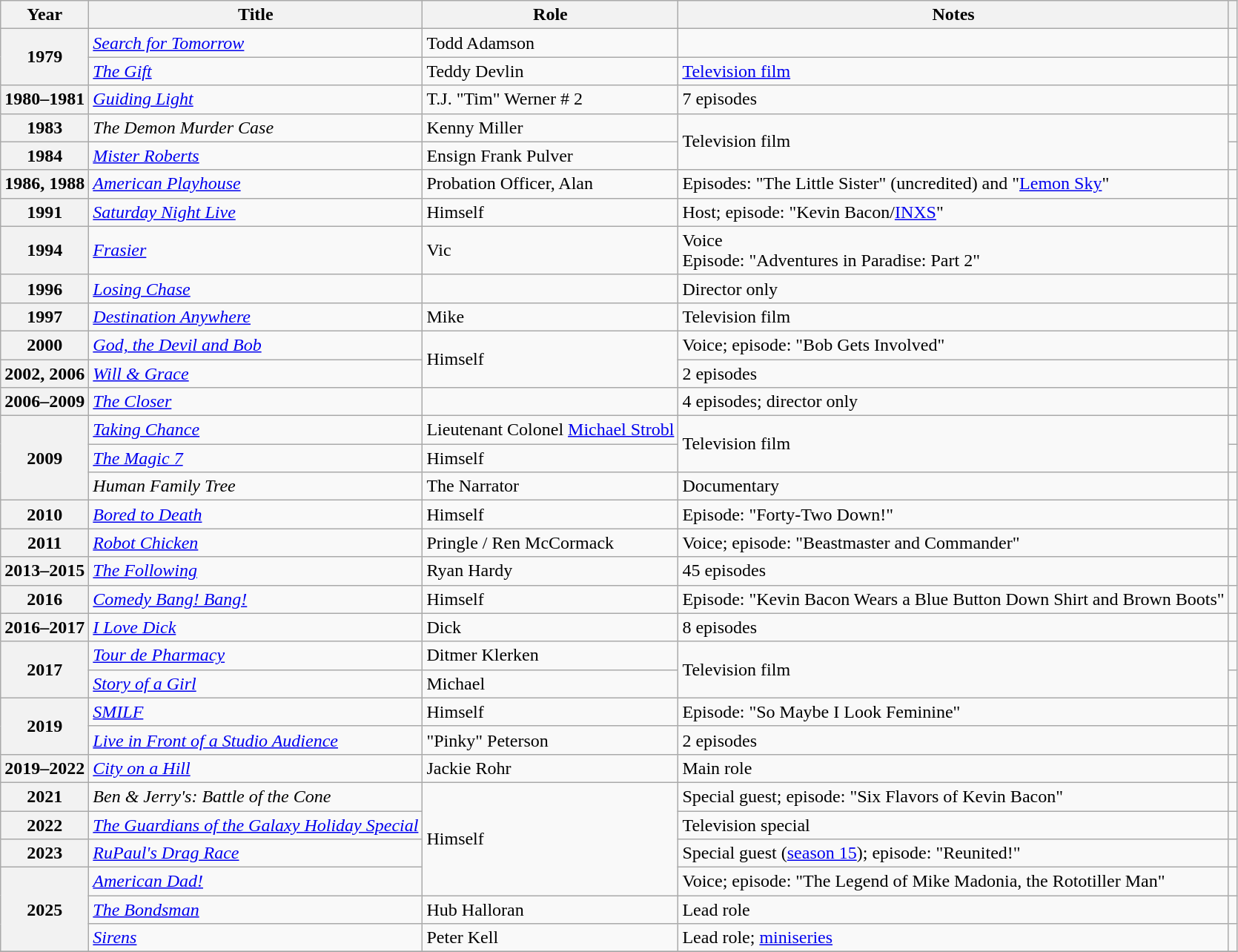<table class="wikitable plainrowheaders sortable" style="margin-right: 0;">
<tr>
<th scope="col">Year</th>
<th scope="col">Title</th>
<th scope="col">Role</th>
<th scope="col" class="unsortable">Notes</th>
<th scope="col" class="unsortable"></th>
</tr>
<tr>
<th rowspan="2" scope="row">1979</th>
<td><em><a href='#'>Search for Tomorrow</a></em></td>
<td>Todd Adamson</td>
<td></td>
<td style="text-align: center;"></td>
</tr>
<tr>
<td><em><a href='#'>The Gift</a></em></td>
<td>Teddy Devlin</td>
<td><a href='#'>Television film</a></td>
<td style="text-align: center;"></td>
</tr>
<tr>
<th scope="row">1980–1981</th>
<td><em><a href='#'>Guiding Light</a></em></td>
<td>T.J. "Tim" Werner # 2</td>
<td>7 episodes</td>
<td style="text-align: center;"></td>
</tr>
<tr>
<th scope="row">1983</th>
<td><em>The Demon Murder Case</em></td>
<td>Kenny Miller</td>
<td rowspan="2">Television film</td>
<td style="text-align: center;"></td>
</tr>
<tr>
<th scope="row">1984</th>
<td><em><a href='#'>Mister Roberts</a></em></td>
<td>Ensign Frank Pulver</td>
<td style="text-align: center;"></td>
</tr>
<tr>
<th scope="row">1986, 1988</th>
<td><em><a href='#'>American Playhouse</a></em></td>
<td>Probation Officer, Alan</td>
<td>Episodes: "The Little Sister" (uncredited) and "<a href='#'>Lemon Sky</a>"</td>
<td style="text-align: center;"></td>
</tr>
<tr>
<th scope="row">1991</th>
<td><em><a href='#'>Saturday Night Live</a></em></td>
<td>Himself</td>
<td>Host; episode: "Kevin Bacon/<a href='#'>INXS</a>"</td>
<td style="text-align: center;"></td>
</tr>
<tr>
<th scope="row">1994</th>
<td><em><a href='#'>Frasier</a></em></td>
<td>Vic</td>
<td>Voice<br>Episode: "Adventures in Paradise: Part 2"</td>
<td style="text-align: center;"></td>
</tr>
<tr>
<th scope="row">1996</th>
<td><em><a href='#'>Losing Chase</a></em></td>
<td></td>
<td>Director only</td>
<td style="text-align: center;"></td>
</tr>
<tr>
<th scope="row">1997</th>
<td><em><a href='#'>Destination Anywhere</a></em></td>
<td>Mike</td>
<td>Television film</td>
<td style="text-align: center;"></td>
</tr>
<tr>
<th scope="row">2000</th>
<td><em><a href='#'>God, the Devil and Bob</a></em></td>
<td rowspan="2">Himself</td>
<td>Voice; episode: "Bob Gets Involved"</td>
<td style="text-align: center;"></td>
</tr>
<tr>
<th scope="row">2002, 2006</th>
<td><em><a href='#'>Will & Grace</a></em></td>
<td>2 episodes</td>
<td style="text-align: center;"></td>
</tr>
<tr>
<th scope="row">2006–2009</th>
<td><em><a href='#'>The Closer</a></em></td>
<td></td>
<td>4 episodes; director only</td>
<td style="text-align: center;"></td>
</tr>
<tr>
<th rowspan="3" scope="row">2009</th>
<td><em><a href='#'>Taking Chance</a></em></td>
<td>Lieutenant Colonel <a href='#'>Michael Strobl</a></td>
<td rowspan="2">Television film</td>
<td style="text-align: center;"></td>
</tr>
<tr>
<td><em><a href='#'>The Magic 7</a></em></td>
<td>Himself</td>
<td style="text-align: center;"></td>
</tr>
<tr>
<td><em>Human Family Tree</em></td>
<td>The Narrator</td>
<td>Documentary</td>
<td style="text-align: center;"></td>
</tr>
<tr>
<th scope="row">2010</th>
<td><em><a href='#'>Bored to Death</a></em></td>
<td>Himself</td>
<td>Episode: "Forty-Two Down!"</td>
<td style="text-align: center;"></td>
</tr>
<tr>
<th scope="row">2011</th>
<td><em><a href='#'>Robot Chicken</a></em></td>
<td>Pringle / Ren McCormack</td>
<td>Voice; episode: "Beastmaster and Commander"</td>
<td style="text-align: center;"></td>
</tr>
<tr>
<th scope="row">2013–2015</th>
<td><em><a href='#'>The Following</a></em></td>
<td>Ryan Hardy</td>
<td>45 episodes</td>
<td style="text-align: center;"></td>
</tr>
<tr>
<th scope="row">2016</th>
<td><em><a href='#'>Comedy Bang! Bang!</a></em></td>
<td>Himself</td>
<td>Episode: "Kevin Bacon Wears a Blue Button Down Shirt and Brown Boots"</td>
<td style="text-align: center;"></td>
</tr>
<tr>
<th scope="row">2016–2017</th>
<td><em><a href='#'>I Love Dick</a></em></td>
<td>Dick</td>
<td>8 episodes</td>
<td style="text-align: center;"></td>
</tr>
<tr>
<th rowspan="2" scope="row">2017</th>
<td><em><a href='#'>Tour de Pharmacy</a></em></td>
<td>Ditmer Klerken</td>
<td rowspan="2">Television film</td>
<td style="text-align: center;"></td>
</tr>
<tr>
<td><em><a href='#'>Story of a Girl</a></em></td>
<td>Michael</td>
<td style="text-align: center;"></td>
</tr>
<tr>
<th rowspan="2" scope="row">2019</th>
<td><em><a href='#'>SMILF</a></em></td>
<td>Himself</td>
<td>Episode: "So Maybe I Look Feminine"</td>
<td style="text-align: center;"></td>
</tr>
<tr>
<td><em><a href='#'>Live in Front of a Studio Audience</a></em></td>
<td>"Pinky" Peterson</td>
<td>2 episodes</td>
<td style="text-align: center;"></td>
</tr>
<tr>
<th scope="row">2019–2022</th>
<td><em><a href='#'>City on a Hill</a></em></td>
<td>Jackie Rohr</td>
<td>Main role</td>
<td style="text-align: center;"></td>
</tr>
<tr>
<th scope="row">2021</th>
<td><em>Ben & Jerry's: Battle of the Cone</em></td>
<td rowspan="4">Himself</td>
<td>Special guest; episode: "Six Flavors of Kevin Bacon"</td>
<td style="text-align: center;"></td>
</tr>
<tr>
<th scope="row">2022</th>
<td><em><a href='#'>The Guardians of the Galaxy Holiday Special</a></em></td>
<td>Television special</td>
<td style="text-align: center;"></td>
</tr>
<tr>
<th scope="row">2023</th>
<td><em><a href='#'>RuPaul's Drag Race</a></em></td>
<td>Special guest (<a href='#'>season 15</a>); episode: "Reunited!"</td>
<td style="text-align: center;"></td>
</tr>
<tr>
<th rowspan="3" scope="row">2025</th>
<td><em><a href='#'>American Dad!</a></em></td>
<td>Voice; episode: "The Legend of Mike Madonia, the Rototiller Man"</td>
<td style="text-align: center;"></td>
</tr>
<tr>
<td><em><a href='#'>The Bondsman</a></em></td>
<td>Hub Halloran</td>
<td>Lead role</td>
<td style="text-align: center;"></td>
</tr>
<tr>
<td><em><a href='#'>Sirens</a></em></td>
<td>Peter Kell</td>
<td>Lead role; <a href='#'>miniseries</a></td>
<td></td>
</tr>
<tr>
</tr>
</table>
